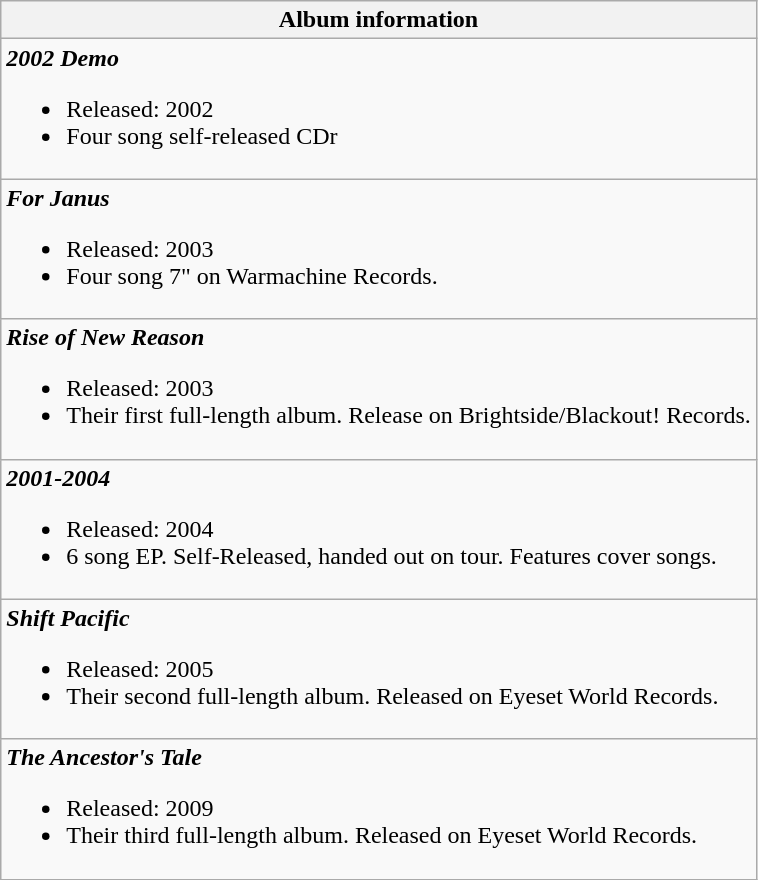<table class="wikitable">
<tr>
<th>Album information</th>
</tr>
<tr>
<td><strong><em>2002 Demo</em></strong><br><ul><li>Released: 2002</li><li>Four song self-released CDr</li></ul></td>
</tr>
<tr>
<td><strong><em>For Janus</em></strong><br><ul><li>Released: 2003</li><li>Four song 7" on Warmachine Records.</li></ul></td>
</tr>
<tr>
<td><strong><em>Rise of New Reason</em></strong><br><ul><li>Released: 2003</li><li>Their first full-length album.  Release on Brightside/Blackout! Records.</li></ul></td>
</tr>
<tr>
<td><strong><em>2001-2004</em></strong><br><ul><li>Released: 2004</li><li>6 song EP. Self-Released, handed out on tour. Features cover songs.</li></ul></td>
</tr>
<tr>
<td><strong><em>Shift Pacific</em></strong><br><ul><li>Released: 2005</li><li>Their second full-length album. Released on Eyeset World Records.</li></ul></td>
</tr>
<tr>
<td><strong><em>The Ancestor's Tale</em></strong><br><ul><li>Released: 2009</li><li>Their third full-length album. Released on Eyeset World Records.</li></ul></td>
</tr>
</table>
